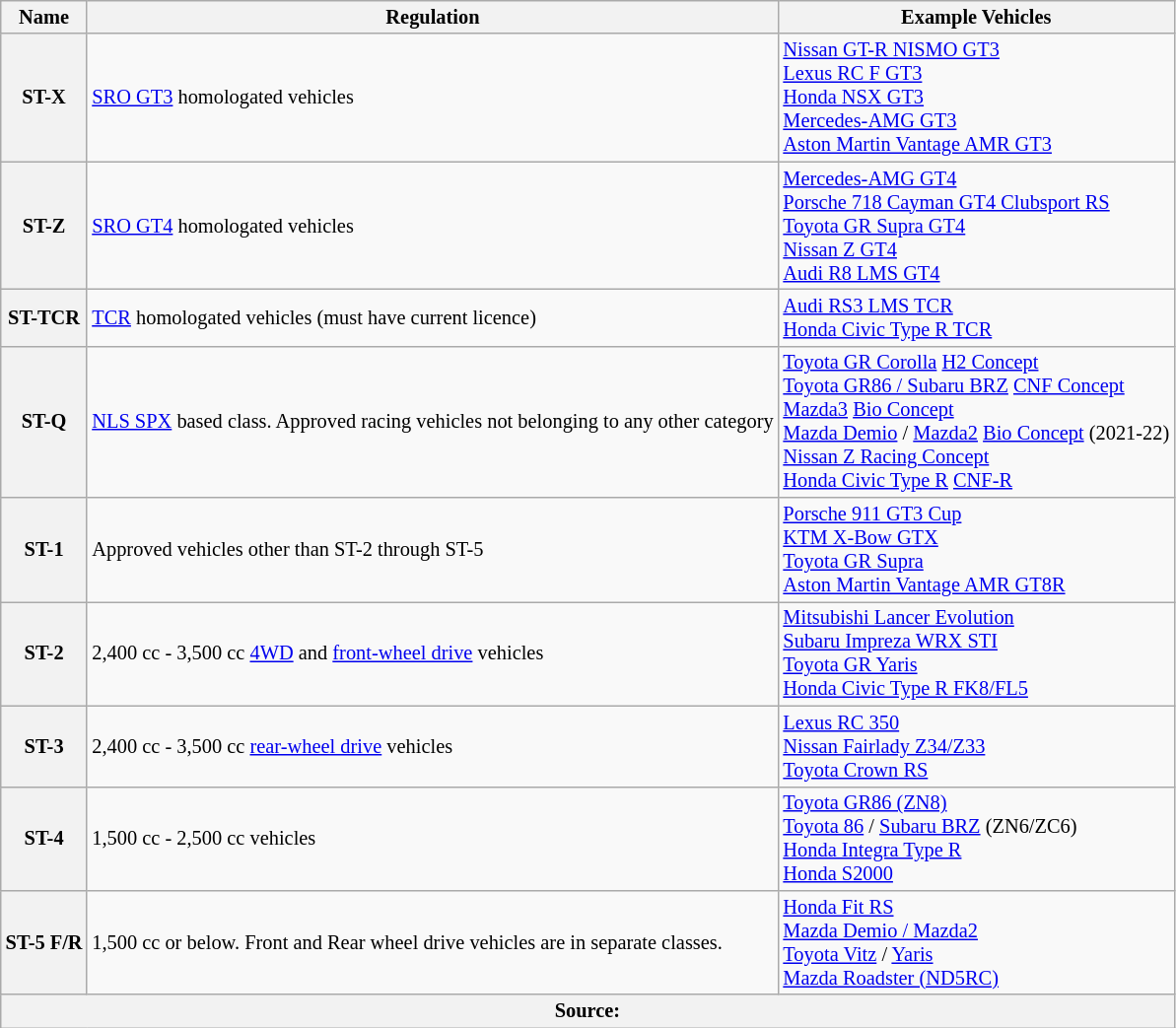<table class="wikitable" style="font-size: 85%;">
<tr>
<th>Name</th>
<th>Regulation</th>
<th>Example Vehicles</th>
</tr>
<tr>
<th>ST-X</th>
<td><a href='#'>SRO GT3</a> homologated vehicles</td>
<td><a href='#'>Nissan GT-R NISMO GT3</a><br><a href='#'>Lexus RC F GT3</a><br><a href='#'>Honda NSX GT3</a><br><a href='#'>Mercedes-AMG GT3</a><br><a href='#'>Aston Martin Vantage AMR GT3</a></td>
</tr>
<tr>
<th>ST-Z</th>
<td><a href='#'>SRO GT4</a> homologated vehicles</td>
<td><a href='#'>Mercedes-AMG GT4</a><br><a href='#'>Porsche 718 Cayman GT4 Clubsport RS</a> <br><a href='#'>Toyota GR Supra GT4</a><br><a href='#'>Nissan Z GT4</a><br><a href='#'>Audi R8 LMS GT4</a></td>
</tr>
<tr>
<th>ST-TCR</th>
<td><a href='#'>TCR</a> homologated vehicles (must have current licence)</td>
<td><a href='#'>Audi RS3 LMS TCR</a><br><a href='#'>Honda Civic Type R TCR</a></td>
</tr>
<tr>
<th>ST-Q</th>
<td><a href='#'>NLS SPX</a> based class.  Approved racing vehicles not belonging to any other category</td>
<td><a href='#'>Toyota GR Corolla</a> <a href='#'>H2 Concept</a><br><a href='#'>Toyota GR86 / Subaru BRZ</a> <a href='#'>CNF Concept</a><br><a href='#'>Mazda3</a> <a href='#'>Bio Concept</a> <br><a href='#'>Mazda Demio</a> / <a href='#'>Mazda2</a> <a href='#'>Bio Concept</a> (2021-22)<br><a href='#'>Nissan Z Racing Concept</a><br><a href='#'>Honda Civic Type R</a> <a href='#'>CNF-R</a></td>
</tr>
<tr>
<th>ST-1</th>
<td>Approved vehicles other than ST-2 through ST-5</td>
<td><a href='#'>Porsche 911 GT3 Cup</a><br><a href='#'>KTM X-Bow GTX</a><br><a href='#'>Toyota GR Supra</a><br><a href='#'>Aston Martin Vantage AMR GT8R</a></td>
</tr>
<tr>
<th>ST-2</th>
<td>2,400 cc - 3,500 cc <a href='#'>4WD</a> and <a href='#'>front-wheel drive</a> vehicles</td>
<td><a href='#'>Mitsubishi Lancer Evolution</a><br><a href='#'>Subaru Impreza WRX STI</a><br><a href='#'>Toyota GR Yaris</a><br><a href='#'>Honda Civic Type R FK8/FL5</a></td>
</tr>
<tr>
<th>ST-3</th>
<td>2,400 cc - 3,500 cc <a href='#'>rear-wheel drive</a> vehicles</td>
<td><a href='#'>Lexus RC 350</a><br><a href='#'>Nissan Fairlady Z34/Z33</a><br><a href='#'>Toyota Crown RS</a></td>
</tr>
<tr>
<th>ST-4</th>
<td>1,500 cc - 2,500 cc vehicles</td>
<td><a href='#'>Toyota GR86 (ZN8)</a><br><a href='#'>Toyota 86</a> / <a href='#'>Subaru BRZ</a> (ZN6/ZC6)<br><a href='#'>Honda Integra Type R</a><br><a href='#'>Honda S2000</a></td>
</tr>
<tr>
<th>ST-5 F/R</th>
<td>1,500 cc or below.  Front and Rear wheel drive vehicles are in separate classes.</td>
<td><a href='#'>Honda Fit RS</a><br><a href='#'>Mazda Demio / Mazda2</a><br><a href='#'>Toyota Vitz</a> / <a href='#'>Yaris</a><br><a href='#'>Mazda Roadster (ND5RC)</a></td>
</tr>
<tr>
<th colspan="3">Source:</th>
</tr>
</table>
